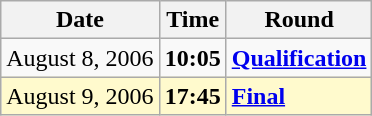<table class="wikitable">
<tr>
<th>Date</th>
<th>Time</th>
<th>Round</th>
</tr>
<tr>
<td>August 8, 2006</td>
<td><strong>10:05</strong></td>
<td><strong><a href='#'>Qualification</a></strong></td>
</tr>
<tr style=background:lemonchiffon>
<td>August 9, 2006</td>
<td><strong>17:45</strong></td>
<td><strong><a href='#'>Final</a></strong></td>
</tr>
</table>
